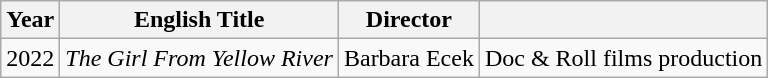<table class="wikitable">
<tr ---->
<th>Year</th>
<th>English Title</th>
<th>Director</th>
<th></th>
</tr>
<tr ---->
<td>2022</td>
<td><em>The Girl From Yellow River</em></td>
<td>Barbara Ecek</td>
<td>Doc & Roll films production</td>
</tr>
</table>
